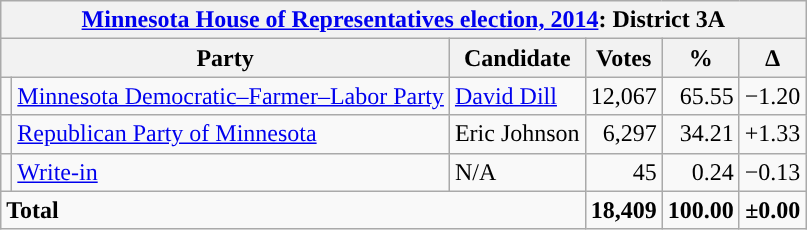<table class="wikitable">
<tr>
<th colspan="6"><a href='#'>Minnesota House of Representatives election, 2014</a>: District 3A</th>
</tr>
<tr>
<th colspan="2">Party</th>
<th>Candidate</th>
<th>Votes</th>
<th>%</th>
<th>∆</th>
</tr>
<tr>
<td style="background-color:"></td>
<td><a href='#'>Minnesota Democratic–Farmer–Labor Party</a></td>
<td><a href='#'>David Dill</a></td>
<td align="right">12,067</td>
<td align="right">65.55</td>
<td align="right">−1.20</td>
</tr>
<tr>
<td style="background-color:"></td>
<td><a href='#'>Republican Party of Minnesota</a></td>
<td>Eric Johnson</td>
<td align="right">6,297</td>
<td align="right">34.21</td>
<td align="right">+1.33</td>
</tr>
<tr>
<td style="background-color:"></td>
<td><a href='#'>Write-in</a></td>
<td>N/A</td>
<td align="right">45</td>
<td align="right">0.24</td>
<td align="right">−0.13</td>
</tr>
<tr>
<td colspan="3"><strong>Total</strong></td>
<td align="right"><strong>18,409</strong></td>
<td align="right"><strong>100.00</strong></td>
<td align="right"><strong>±0.00</strong></td>
</tr>
</table>
